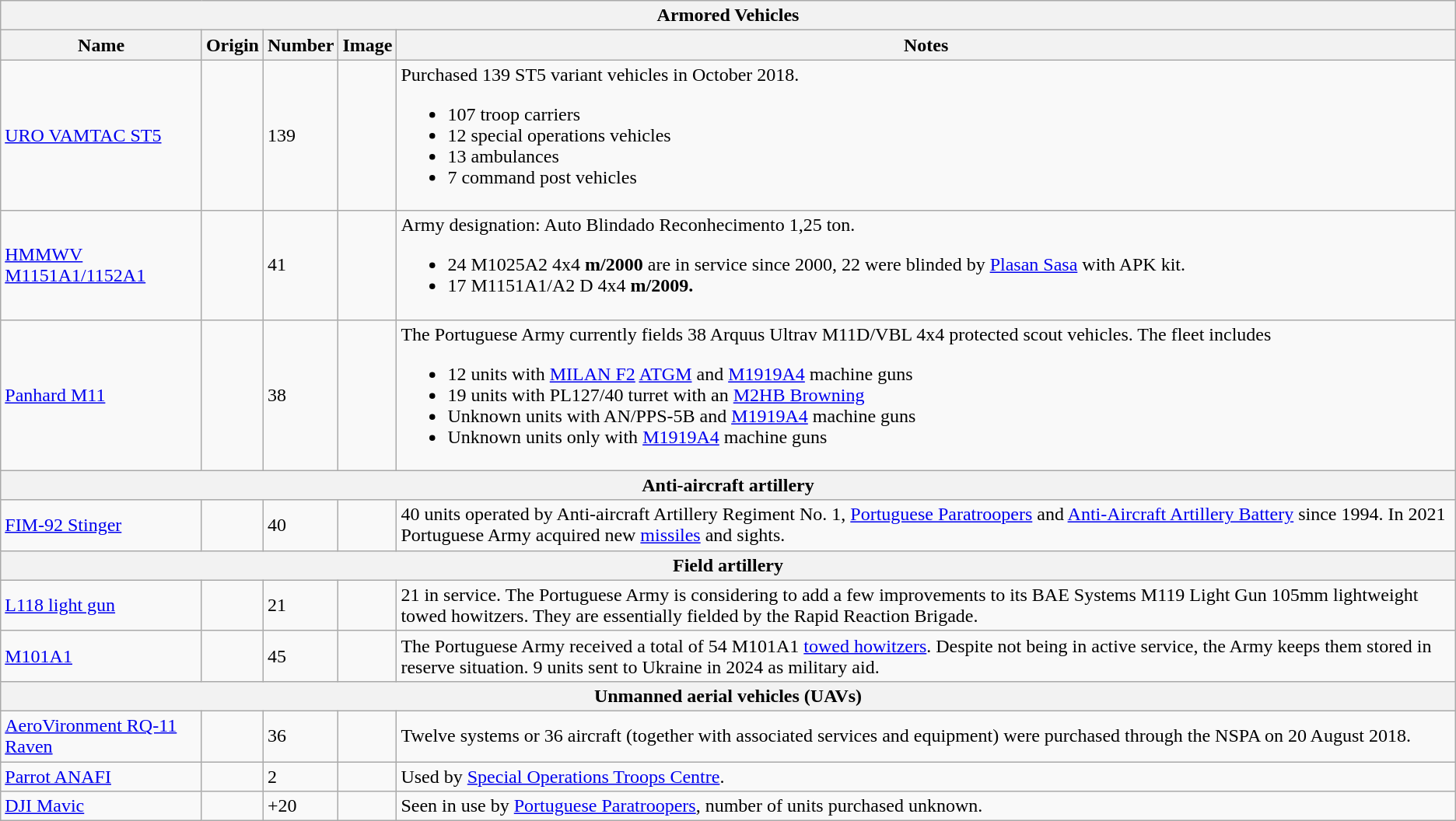<table class="wikitable">
<tr>
<th colspan="5">Armored Vehicles</th>
</tr>
<tr>
<th>Name</th>
<th>Origin</th>
<th>Number</th>
<th>Image</th>
<th>Notes</th>
</tr>
<tr>
<td><a href='#'>URO VAMTAC ST5</a></td>
<td></td>
<td>139</td>
<td></td>
<td>Purchased 139 ST5 variant vehicles in October 2018.<br><ul><li>107 troop carriers</li><li>12 special operations vehicles</li><li>13 ambulances</li><li>7 command post vehicles</li></ul></td>
</tr>
<tr>
<td><a href='#'>HMMWV M1151A1/1152A1</a></td>
<td></td>
<td>41</td>
<td></td>
<td>Army designation: Auto Blindado Reconhecimento 1,25 ton.<br><ul><li>24 M1025A2 4x4 <strong>m/2000</strong> are in service since 2000, 22 were blinded by <a href='#'>Plasan Sasa</a> with APK kit.</li><li>17 M1151A1/A2 D 4x4 <strong>m/2009.</strong></li></ul></td>
</tr>
<tr>
<td><a href='#'>Panhard M11</a></td>
<td></td>
<td>38</td>
<td></td>
<td>The Portuguese Army currently fields 38 Arquus Ultrav M11D/VBL 4x4 protected scout vehicles. The fleet includes<br><ul><li>12 units with <a href='#'>MILAN F2</a> <a href='#'>ATGM</a> and <a href='#'>M1919A4</a> machine guns</li><li>19 units with PL127/40 turret with an <a href='#'>M2HB Browning</a></li><li>Unknown units with AN/PPS-5B and <a href='#'>M1919A4</a> machine guns</li><li>Unknown units only with <a href='#'>M1919A4</a> machine guns</li></ul></td>
</tr>
<tr>
<th colspan="5">Anti-aircraft artillery</th>
</tr>
<tr>
<td><a href='#'>FIM-92 Stinger</a></td>
<td></td>
<td>40</td>
<td></td>
<td>40 units operated by Anti-aircraft Artillery Regiment No. 1, <a href='#'>Portuguese Paratroopers</a> and <a href='#'>Anti-Aircraft Artillery Battery</a> since 1994. In 2021 Portuguese Army acquired new <a href='#'>missiles</a> and sights.</td>
</tr>
<tr>
<th colspan="5">Field artillery</th>
</tr>
<tr>
<td><a href='#'>L118 light gun</a></td>
<td></td>
<td>21</td>
<td></td>
<td>21 in service. The Portuguese Army is considering to add a few improvements to its BAE Systems M119 Light Gun 105mm lightweight towed howitzers. They are essentially fielded by the Rapid Reaction Brigade.</td>
</tr>
<tr>
<td><a href='#'>M101A1</a></td>
<td></td>
<td>45</td>
<td></td>
<td>The Portuguese Army received a total of 54 M101A1 <a href='#'>towed howitzers</a>. Despite not being in active service, the Army keeps them stored in reserve situation. 9 units sent to Ukraine in 2024 as military aid.</td>
</tr>
<tr>
<th colspan="5">Unmanned aerial vehicles (UAVs)</th>
</tr>
<tr>
<td><a href='#'>AeroVironment RQ-11 Raven</a></td>
<td></td>
<td>36</td>
<td></td>
<td>Twelve systems or 36 aircraft (together with associated services and equipment) were purchased through the NSPA on 20 August 2018.</td>
</tr>
<tr>
<td><a href='#'>Parrot ANAFI</a></td>
<td></td>
<td>2</td>
<td></td>
<td>Used by <a href='#'>Special Operations Troops Centre</a>.</td>
</tr>
<tr>
<td><a href='#'>DJI Mavic</a></td>
<td></td>
<td>+20</td>
<td></td>
<td>Seen in use by <a href='#'>Portuguese Paratroopers</a>, number of units purchased unknown.</td>
</tr>
</table>
